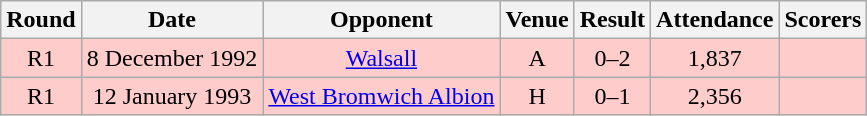<table class="wikitable" style="font-size:100%; text-align:center">
<tr>
<th>Round</th>
<th>Date</th>
<th>Opponent</th>
<th>Venue</th>
<th>Result</th>
<th>Attendance</th>
<th>Scorers</th>
</tr>
<tr style="background-color: #FFCCCC;">
<td>R1</td>
<td>8 December 1992</td>
<td><a href='#'>Walsall</a></td>
<td>A</td>
<td>0–2</td>
<td>1,837</td>
<td></td>
</tr>
<tr style="background-color: #FFCCCC;">
<td>R1</td>
<td>12 January 1993</td>
<td><a href='#'>West Bromwich Albion</a></td>
<td>H</td>
<td>0–1</td>
<td>2,356</td>
<td></td>
</tr>
</table>
